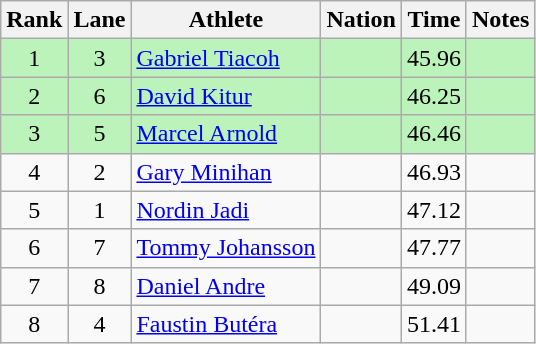<table class="wikitable sortable" style="text-align:center">
<tr>
<th>Rank</th>
<th>Lane</th>
<th>Athlete</th>
<th>Nation</th>
<th>Time</th>
<th>Notes</th>
</tr>
<tr style="background:#bbf3bb;">
<td>1</td>
<td>3</td>
<td align=left><a href='#'>Gabriel Tiacoh</a></td>
<td align=left></td>
<td>45.96</td>
<td></td>
</tr>
<tr style="background:#bbf3bb;">
<td>2</td>
<td>6</td>
<td align=left><a href='#'>David Kitur</a></td>
<td align=left></td>
<td>46.25</td>
<td></td>
</tr>
<tr style="background:#bbf3bb;">
<td>3</td>
<td>5</td>
<td align=left><a href='#'>Marcel Arnold</a></td>
<td align=left></td>
<td>46.46</td>
<td></td>
</tr>
<tr>
<td>4</td>
<td>2</td>
<td align=left><a href='#'>Gary Minihan</a></td>
<td align=left></td>
<td>46.93</td>
<td></td>
</tr>
<tr>
<td>5</td>
<td>1</td>
<td align=left><a href='#'>Nordin Jadi</a></td>
<td align=left></td>
<td>47.12</td>
<td></td>
</tr>
<tr>
<td>6</td>
<td>7</td>
<td align=left><a href='#'>Tommy Johansson</a></td>
<td align=left></td>
<td>47.77</td>
<td></td>
</tr>
<tr>
<td>7</td>
<td>8</td>
<td align=left><a href='#'>Daniel Andre</a></td>
<td align=left></td>
<td>49.09</td>
<td></td>
</tr>
<tr>
<td>8</td>
<td>4</td>
<td align=left><a href='#'>Faustin Butéra</a></td>
<td align=left></td>
<td>51.41</td>
<td></td>
</tr>
</table>
